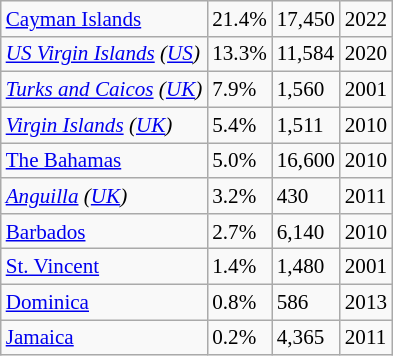<table class="sortable wikitable" style="font-size: 88%">
<tr>
<td><a href='#'>Cayman Islands</a></td>
<td>21.4%</td>
<td>17,450</td>
<td>2022</td>
</tr>
<tr>
<td><em><a href='#'>US Virgin Islands</a></em> <em>(<a href='#'>US</a>)</em></td>
<td>13.3%</td>
<td>11,584</td>
<td>2020</td>
</tr>
<tr>
<td><em><a href='#'>Turks and Caicos</a></em> <em>(<a href='#'>UK</a>)</em></td>
<td>7.9%</td>
<td>1,560</td>
<td>2001</td>
</tr>
<tr>
<td><em><a href='#'>Virgin Islands</a></em> <em>(<a href='#'>UK</a>)</em></td>
<td>5.4%</td>
<td>1,511</td>
<td>2010</td>
</tr>
<tr>
<td><a href='#'>The Bahamas</a></td>
<td>5.0%</td>
<td>16,600</td>
<td>2010</td>
</tr>
<tr>
<td><em><a href='#'>Anguilla</a></em> <em>(<a href='#'>UK</a>)</em></td>
<td>3.2%</td>
<td>430</td>
<td>2011</td>
</tr>
<tr>
<td><a href='#'>Barbados</a></td>
<td>2.7%</td>
<td>6,140</td>
<td>2010</td>
</tr>
<tr>
<td><a href='#'>St. Vincent</a></td>
<td>1.4%</td>
<td>1,480</td>
<td>2001</td>
</tr>
<tr>
<td><a href='#'>Dominica</a></td>
<td>0.8%</td>
<td>586</td>
<td>2013</td>
</tr>
<tr>
<td><a href='#'>Jamaica</a></td>
<td>0.2%</td>
<td>4,365</td>
<td>2011</td>
</tr>
</table>
